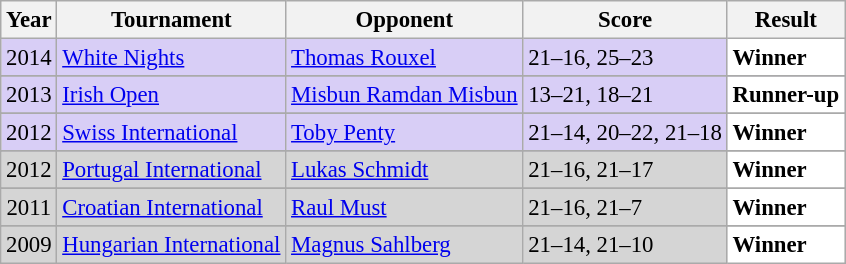<table class="sortable wikitable" style="font-size: 95%;">
<tr>
<th>Year</th>
<th>Tournament</th>
<th>Opponent</th>
<th>Score</th>
<th>Result</th>
</tr>
<tr style="background:#D8CEF6">
<td align="center">2014</td>
<td align="left"><a href='#'>White Nights</a></td>
<td align="left"> <a href='#'>Thomas Rouxel</a></td>
<td align="left">21–16, 25–23</td>
<td style="text-align:left; background:white"> <strong>Winner</strong></td>
</tr>
<tr>
</tr>
<tr style="background:#D8CEF6">
<td align="center">2013</td>
<td align="left"><a href='#'>Irish Open</a></td>
<td align="left"> <a href='#'>Misbun Ramdan Misbun</a></td>
<td align="left">13–21, 18–21</td>
<td style="text-align:left; background:white"> <strong>Runner-up</strong></td>
</tr>
<tr>
</tr>
<tr style="background:#D8CEF6">
<td align="center">2012</td>
<td align="left"><a href='#'>Swiss International</a></td>
<td align="left"> <a href='#'>Toby Penty</a></td>
<td align="left">21–14, 20–22, 21–18</td>
<td style="text-align:left; background:white"> <strong>Winner</strong></td>
</tr>
<tr>
</tr>
<tr style="background:#D5D5D5">
<td align="center">2012</td>
<td align="left"><a href='#'>Portugal International</a></td>
<td align="left"> <a href='#'>Lukas Schmidt</a></td>
<td align="left">21–16, 21–17</td>
<td style="text-align:left; background:white"> <strong>Winner</strong></td>
</tr>
<tr>
</tr>
<tr style="background:#D5D5D5">
<td align="center">2011</td>
<td align="left"><a href='#'>Croatian International</a></td>
<td align="left"> <a href='#'>Raul Must</a></td>
<td align="left">21–16, 21–7</td>
<td style="text-align:left; background:white"> <strong>Winner</strong></td>
</tr>
<tr>
</tr>
<tr style="background:#D5D5D5">
<td align="center">2009</td>
<td align="left"><a href='#'>Hungarian International</a></td>
<td align="left"> <a href='#'>Magnus Sahlberg</a></td>
<td align="left">21–14, 21–10</td>
<td style="text-align:left; background:white"> <strong>Winner</strong></td>
</tr>
</table>
